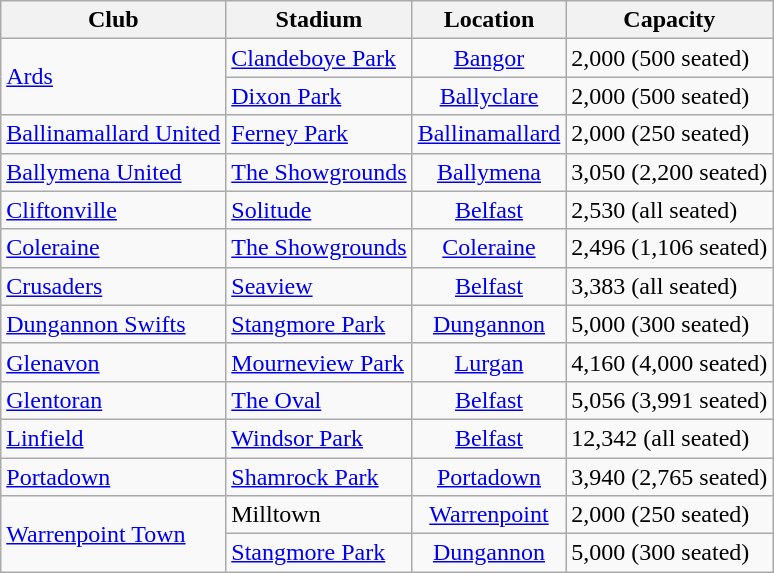<table class="wikitable sortable">
<tr>
<th>Club</th>
<th>Stadium</th>
<th>Location</th>
<th>Capacity</th>
</tr>
<tr>
<td rowspan=2><a href='#'>Ards</a></td>
<td><a href='#'>Clandeboye Park</a></td>
<td style="text-align:center;"><a href='#'>Bangor</a></td>
<td>2,000 (500 seated)</td>
</tr>
<tr>
<td><a href='#'>Dixon Park</a></td>
<td style="text-align:center;"><a href='#'>Ballyclare</a></td>
<td>2,000 (500 seated)</td>
</tr>
<tr>
<td><a href='#'>Ballinamallard United</a></td>
<td><a href='#'>Ferney Park</a></td>
<td style="text-align:center;"><a href='#'>Ballinamallard</a></td>
<td>2,000 (250 seated)</td>
</tr>
<tr>
<td><a href='#'>Ballymena United</a></td>
<td><a href='#'>The Showgrounds</a></td>
<td style="text-align:center;"><a href='#'>Ballymena</a></td>
<td>3,050 (2,200 seated)</td>
</tr>
<tr>
<td><a href='#'>Cliftonville</a></td>
<td><a href='#'>Solitude</a></td>
<td style="text-align:center;"><a href='#'>Belfast</a></td>
<td>2,530 (all seated)</td>
</tr>
<tr>
<td><a href='#'>Coleraine</a></td>
<td><a href='#'>The Showgrounds</a></td>
<td style="text-align:center;"><a href='#'>Coleraine</a></td>
<td>2,496 (1,106 seated)</td>
</tr>
<tr>
<td><a href='#'>Crusaders</a></td>
<td><a href='#'>Seaview</a></td>
<td style="text-align:center;"><a href='#'>Belfast</a></td>
<td>3,383 (all seated)</td>
</tr>
<tr>
<td><a href='#'>Dungannon Swifts</a></td>
<td><a href='#'>Stangmore Park</a></td>
<td style="text-align:center;"><a href='#'>Dungannon</a></td>
<td>5,000 (300 seated)</td>
</tr>
<tr>
<td><a href='#'>Glenavon</a></td>
<td><a href='#'>Mourneview Park</a></td>
<td style="text-align:center;"><a href='#'>Lurgan</a></td>
<td>4,160 (4,000 seated)</td>
</tr>
<tr>
<td><a href='#'>Glentoran</a></td>
<td><a href='#'>The Oval</a></td>
<td style="text-align:center;"><a href='#'>Belfast</a></td>
<td>5,056 (3,991 seated)</td>
</tr>
<tr>
<td><a href='#'>Linfield</a></td>
<td><a href='#'>Windsor Park</a></td>
<td style="text-align:center;"><a href='#'>Belfast</a></td>
<td>12,342 (all seated)</td>
</tr>
<tr>
<td><a href='#'>Portadown</a></td>
<td><a href='#'>Shamrock Park</a></td>
<td style="text-align:center;"><a href='#'>Portadown</a></td>
<td>3,940 (2,765 seated)</td>
</tr>
<tr>
<td rowspan=2><a href='#'>Warrenpoint Town</a></td>
<td>Milltown</td>
<td style="text-align:center;"><a href='#'>Warrenpoint</a></td>
<td>2,000 (250 seated)</td>
</tr>
<tr>
<td><a href='#'>Stangmore Park</a></td>
<td style="text-align:center;"><a href='#'>Dungannon</a></td>
<td>5,000 (300 seated)</td>
</tr>
</table>
